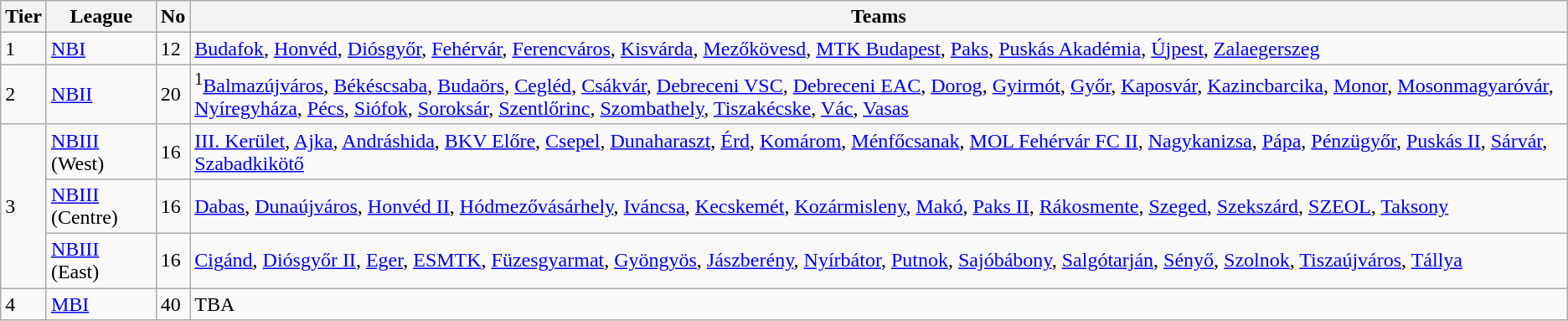<table class="wikitable sortable">
<tr>
<th>Tier</th>
<th>League</th>
<th>No</th>
<th>Teams</th>
</tr>
<tr>
<td>1</td>
<td><a href='#'>NBI</a></td>
<td>12</td>
<td><a href='#'>Budafok</a>, <a href='#'>Honvéd</a>, <a href='#'>Diósgyőr</a>, <a href='#'>Fehérvár</a>, <a href='#'>Ferencváros</a>, <a href='#'>Kisvárda</a>, <a href='#'>Mezőkövesd</a>, <a href='#'>MTK Budapest</a>, <a href='#'>Paks</a>, <a href='#'>Puskás Akadémia</a>, <a href='#'>Újpest</a>, <a href='#'>Zalaegerszeg</a></td>
</tr>
<tr>
<td>2</td>
<td><a href='#'>NBII</a></td>
<td>20</td>
<td><sup>1</sup><a href='#'>Balmazújváros</a>, <a href='#'>Békéscsaba</a>, <a href='#'>Budaörs</a>, <a href='#'>Cegléd</a>, <a href='#'>Csákvár</a>, <a href='#'>Debreceni VSC</a>, <a href='#'>Debreceni EAC</a>, <a href='#'>Dorog</a>, <a href='#'>Gyirmót</a>, <a href='#'>Győr</a>, <a href='#'>Kaposvár</a>, <a href='#'>Kazincbarcika</a>, <a href='#'>Monor</a>, <a href='#'>Mosonmagyaróvár</a>, <a href='#'>Nyíregyháza</a>, <a href='#'>Pécs</a>, <a href='#'>Siófok</a>, <a href='#'>Soroksár</a>, <a href='#'>Szentlőrinc</a>, <a href='#'>Szombathely</a>, <a href='#'>Tiszakécske</a>, <a href='#'>Vác</a>, <a href='#'>Vasas</a></td>
</tr>
<tr>
<td rowspan=3>3</td>
<td><a href='#'>NBIII</a> (West)</td>
<td>16</td>
<td><a href='#'>III. Kerület</a>, <a href='#'>Ajka</a>, <a href='#'>Andráshida</a>, <a href='#'>BKV Előre</a>, <a href='#'>Csepel</a>, <a href='#'>Dunaharaszt</a>, <a href='#'>Érd</a>, <a href='#'>Komárom</a>, <a href='#'>Ménfőcsanak</a>, <a href='#'>MOL Fehérvár FC II</a>, <a href='#'>Nagykanizsa</a>, <a href='#'>Pápa</a>, <a href='#'>Pénzügyőr</a>, <a href='#'>Puskás II</a>, <a href='#'>Sárvár</a>, <a href='#'>Szabadkikötő</a></td>
</tr>
<tr>
<td><a href='#'>NBIII</a> (Centre)</td>
<td>16</td>
<td><a href='#'>Dabas</a>, <a href='#'>Dunaújváros</a>, <a href='#'>Honvéd II</a>, <a href='#'>Hódmezővásárhely</a>, <a href='#'>Iváncsa</a>, <a href='#'>Kecskemét</a>, <a href='#'>Kozármisleny</a>, <a href='#'>Makó</a>, <a href='#'>Paks II</a>, <a href='#'>Rákosmente</a>, <a href='#'>Szeged</a>, <a href='#'>Szekszárd</a>, <a href='#'>SZEOL</a>, <a href='#'>Taksony</a></td>
</tr>
<tr>
<td><a href='#'>NBIII</a> (East)</td>
<td>16</td>
<td><a href='#'>Cigánd</a>, <a href='#'>Diósgyőr II</a>, <a href='#'>Eger</a>, <a href='#'>ESMTK</a>, <a href='#'>Füzesgyarmat</a>, <a href='#'>Gyöngyös</a>, <a href='#'>Jászberény</a>, <a href='#'>Nyírbátor</a>, <a href='#'>Putnok</a>, <a href='#'>Sajóbábony</a>, <a href='#'>Salgótarján</a>, <a href='#'>Sényő</a>, <a href='#'>Szolnok</a>, <a href='#'>Tiszaújváros</a>, <a href='#'>Tállya</a></td>
</tr>
<tr>
<td>4</td>
<td><a href='#'>MBI</a></td>
<td>40</td>
<td>TBA</td>
</tr>
</table>
